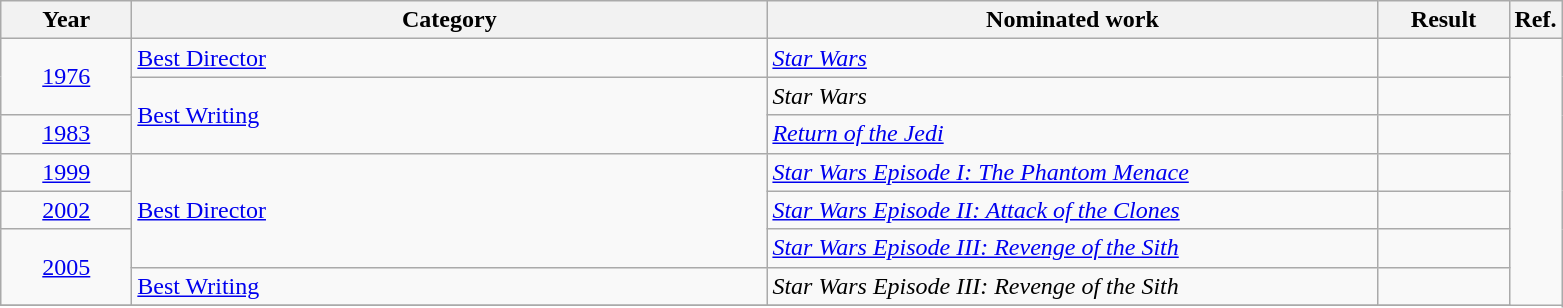<table class=wikitable>
<tr>
<th scope="col" style="width:5em;">Year</th>
<th scope="col" style="width:26em;">Category</th>
<th scope="col" style="width:25em;">Nominated work</th>
<th scope="col" style="width:5em;">Result</th>
<th>Ref.</th>
</tr>
<tr>
<td style="text-align:center;", rowspan="2"><a href='#'>1976</a></td>
<td><a href='#'>Best Director</a></td>
<td><em><a href='#'>Star Wars</a></em></td>
<td></td>
</tr>
<tr>
<td rowspan="2"><a href='#'>Best Writing</a></td>
<td><em>Star Wars</em></td>
<td></td>
</tr>
<tr>
<td style="text-align:center;"><a href='#'>1983</a></td>
<td><em><a href='#'>Return of the Jedi</a></em></td>
<td></td>
</tr>
<tr>
<td style="text-align:center;"><a href='#'>1999</a></td>
<td rowspan="3"><a href='#'>Best Director</a></td>
<td><em><a href='#'>Star Wars Episode I: The Phantom Menace</a></em></td>
<td></td>
</tr>
<tr>
<td style="text-align:center;"><a href='#'>2002</a></td>
<td><em><a href='#'>Star Wars Episode II: Attack of the Clones</a></em></td>
<td></td>
</tr>
<tr>
<td style="text-align:center;", rowspan="2"><a href='#'>2005</a></td>
<td><em><a href='#'>Star Wars Episode III: Revenge of the Sith</a></em></td>
<td></td>
</tr>
<tr>
<td><a href='#'>Best Writing</a></td>
<td><em>Star Wars Episode III: Revenge of the Sith</em></td>
<td></td>
</tr>
<tr>
</tr>
</table>
